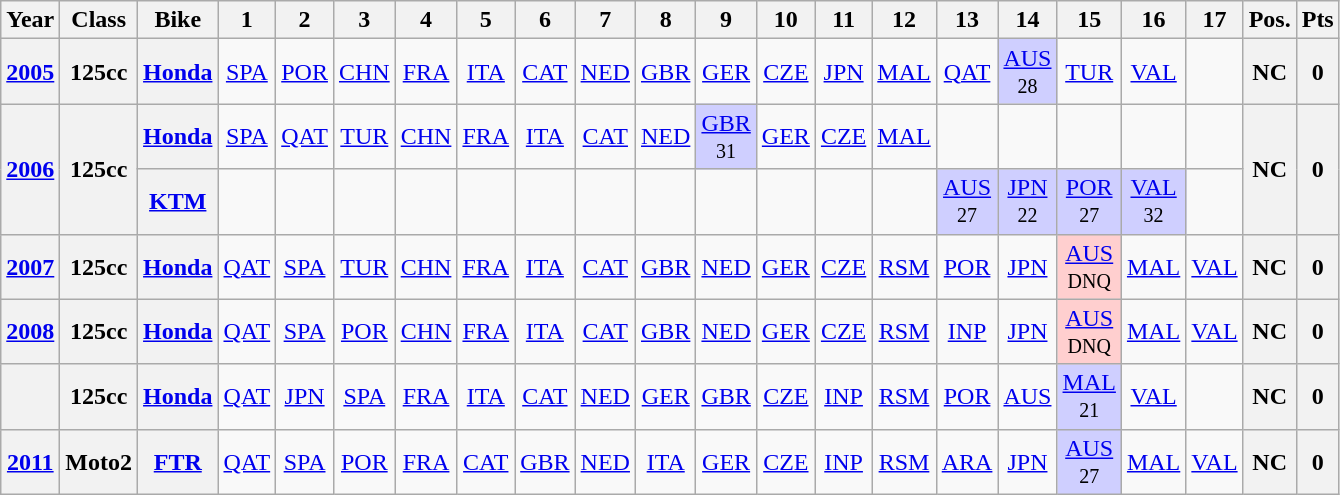<table class="wikitable" style="text-align:center">
<tr>
<th>Year</th>
<th>Class</th>
<th>Bike</th>
<th>1</th>
<th>2</th>
<th>3</th>
<th>4</th>
<th>5</th>
<th>6</th>
<th>7</th>
<th>8</th>
<th>9</th>
<th>10</th>
<th>11</th>
<th>12</th>
<th>13</th>
<th>14</th>
<th>15</th>
<th>16</th>
<th>17</th>
<th>Pos.</th>
<th>Pts</th>
</tr>
<tr>
<th><a href='#'>2005</a></th>
<th>125cc</th>
<th><a href='#'>Honda</a></th>
<td><a href='#'>SPA</a></td>
<td><a href='#'>POR</a></td>
<td><a href='#'>CHN</a></td>
<td><a href='#'>FRA</a></td>
<td><a href='#'>ITA</a></td>
<td><a href='#'>CAT</a></td>
<td><a href='#'>NED</a></td>
<td><a href='#'>GBR</a></td>
<td><a href='#'>GER</a></td>
<td><a href='#'>CZE</a></td>
<td><a href='#'>JPN</a></td>
<td><a href='#'>MAL</a></td>
<td><a href='#'>QAT</a></td>
<td style="background:#CFCFFF;"><a href='#'>AUS</a><br><small>28</small></td>
<td><a href='#'>TUR</a></td>
<td><a href='#'>VAL</a></td>
<td></td>
<th>NC</th>
<th>0</th>
</tr>
<tr>
<th rowspan=2><a href='#'>2006</a></th>
<th rowspan=2>125cc</th>
<th><a href='#'>Honda</a></th>
<td><a href='#'>SPA</a></td>
<td><a href='#'>QAT</a></td>
<td><a href='#'>TUR</a></td>
<td><a href='#'>CHN</a></td>
<td><a href='#'>FRA</a></td>
<td><a href='#'>ITA</a></td>
<td><a href='#'>CAT</a></td>
<td><a href='#'>NED</a></td>
<td style="background:#CFCFFF;"><a href='#'>GBR</a><br><small>31</small></td>
<td><a href='#'>GER</a></td>
<td><a href='#'>CZE</a></td>
<td><a href='#'>MAL</a></td>
<td></td>
<td></td>
<td></td>
<td></td>
<td></td>
<th rowspan=2>NC</th>
<th rowspan=2>0</th>
</tr>
<tr>
<th><a href='#'>KTM</a></th>
<td></td>
<td></td>
<td></td>
<td></td>
<td></td>
<td></td>
<td></td>
<td></td>
<td></td>
<td></td>
<td></td>
<td></td>
<td style="background:#CFCFFF;"><a href='#'>AUS</a><br><small>27</small></td>
<td style="background:#CFCFFF;"><a href='#'>JPN</a><br><small>22</small></td>
<td style="background:#CFCFFF;"><a href='#'>POR</a><br><small>27</small></td>
<td style="background:#CFCFFF;"><a href='#'>VAL</a><br><small>32</small></td>
<td></td>
</tr>
<tr>
<th><a href='#'>2007</a></th>
<th>125cc</th>
<th><a href='#'>Honda</a></th>
<td><a href='#'>QAT</a></td>
<td><a href='#'>SPA</a></td>
<td><a href='#'>TUR</a></td>
<td><a href='#'>CHN</a></td>
<td><a href='#'>FRA</a></td>
<td><a href='#'>ITA</a></td>
<td><a href='#'>CAT</a></td>
<td><a href='#'>GBR</a></td>
<td><a href='#'>NED</a></td>
<td><a href='#'>GER</a></td>
<td><a href='#'>CZE</a></td>
<td><a href='#'>RSM</a></td>
<td><a href='#'>POR</a></td>
<td><a href='#'>JPN</a></td>
<td style="background:#FFCFCF;"><a href='#'>AUS</a><br><small>DNQ</small></td>
<td><a href='#'>MAL</a></td>
<td><a href='#'>VAL</a></td>
<th>NC</th>
<th>0</th>
</tr>
<tr>
<th><a href='#'>2008</a></th>
<th>125cc</th>
<th><a href='#'>Honda</a></th>
<td><a href='#'>QAT</a></td>
<td><a href='#'>SPA</a></td>
<td><a href='#'>POR</a></td>
<td><a href='#'>CHN</a></td>
<td><a href='#'>FRA</a></td>
<td><a href='#'>ITA</a></td>
<td><a href='#'>CAT</a></td>
<td><a href='#'>GBR</a></td>
<td><a href='#'>NED</a></td>
<td><a href='#'>GER</a></td>
<td><a href='#'>CZE</a></td>
<td><a href='#'>RSM</a></td>
<td><a href='#'>INP</a></td>
<td><a href='#'>JPN</a></td>
<td style="background:#FFCFCF;"><a href='#'>AUS</a><br><small>DNQ</small></td>
<td><a href='#'>MAL</a></td>
<td><a href='#'>VAL</a></td>
<th>NC</th>
<th>0</th>
</tr>
<tr>
<th></th>
<th>125cc</th>
<th><a href='#'>Honda</a></th>
<td><a href='#'>QAT</a></td>
<td><a href='#'>JPN</a></td>
<td><a href='#'>SPA</a></td>
<td><a href='#'>FRA</a></td>
<td><a href='#'>ITA</a></td>
<td><a href='#'>CAT</a></td>
<td><a href='#'>NED</a></td>
<td><a href='#'>GER</a></td>
<td><a href='#'>GBR</a></td>
<td><a href='#'>CZE</a></td>
<td><a href='#'>INP</a></td>
<td><a href='#'>RSM</a></td>
<td><a href='#'>POR</a></td>
<td><a href='#'>AUS</a></td>
<td style="background:#CFCFFF;"><a href='#'>MAL</a><br><small>21</small></td>
<td><a href='#'>VAL</a></td>
<td></td>
<th>NC</th>
<th>0</th>
</tr>
<tr>
<th><a href='#'>2011</a></th>
<th>Moto2</th>
<th><a href='#'>FTR</a></th>
<td><a href='#'>QAT</a></td>
<td><a href='#'>SPA</a></td>
<td><a href='#'>POR</a></td>
<td><a href='#'>FRA</a></td>
<td><a href='#'>CAT</a></td>
<td><a href='#'>GBR</a></td>
<td><a href='#'>NED</a></td>
<td><a href='#'>ITA</a></td>
<td><a href='#'>GER</a></td>
<td><a href='#'>CZE</a></td>
<td><a href='#'>INP</a></td>
<td><a href='#'>RSM</a></td>
<td><a href='#'>ARA</a></td>
<td><a href='#'>JPN</a></td>
<td style="background:#CFCFFF;"><a href='#'>AUS</a><br><small>27</small></td>
<td><a href='#'>MAL</a></td>
<td><a href='#'>VAL</a></td>
<th>NC</th>
<th>0</th>
</tr>
</table>
